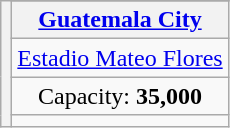<table class="wikitable" style="text-align:center">
<tr>
<th rowspan="8"></th>
</tr>
<tr>
<th><a href='#'>Guatemala City</a></th>
</tr>
<tr>
<td><a href='#'>Estadio Mateo Flores</a></td>
</tr>
<tr>
<td>Capacity: <strong>35,000</strong></td>
</tr>
<tr>
<td></td>
</tr>
</table>
